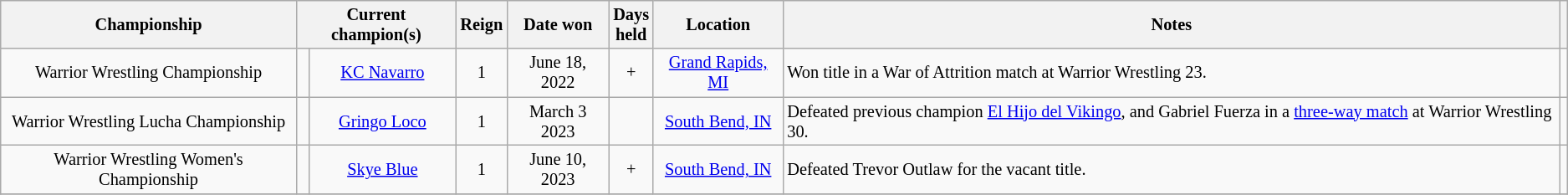<table class="wikitable" style="font-size: 85%;">
<tr>
<th>Championship</th>
<th colspan=2>Current champion(s)</th>
<th>Reign</th>
<th>Date won</th>
<th>Days<br>held</th>
<th>Location</th>
<th>Notes</th>
<th></th>
</tr>
<tr>
<td align=center>Warrior Wrestling Championship</td>
<td align=center></td>
<td align=center><a href='#'>KC Navarro</a></td>
<td align=center>1</td>
<td align=center>June 18, 2022</td>
<td align=center>+</td>
<td align=center><a href='#'>Grand Rapids, MI</a></td>
<td align=left>Won title in a War of Attrition match at Warrior Wrestling 23.</td>
<td align=center></td>
</tr>
<tr>
<td align=center>Warrior Wrestling Lucha Championship</td>
<td align=center></td>
<td align=center><a href='#'>Gringo Loco</a></td>
<td align=center>1</td>
<td align=center>March 3 2023</td>
<td align=center></td>
<td align=center><a href='#'>South Bend, IN</a></td>
<td align=left>Defeated previous champion <a href='#'>El Hijo del Vikingo</a>, and Gabriel Fuerza in a <a href='#'>three-way match</a> at Warrior Wrestling 30.</td>
<td align=center></td>
</tr>
<tr>
<td align=center>Warrior Wrestling Women's Championship</td>
<td align=center></td>
<td align=center><a href='#'>Skye Blue</a></td>
<td align=center>1</td>
<td align=center>June 10, 2023</td>
<td align=center>+</td>
<td align=center><a href='#'>South Bend, IN</a></td>
<td align=left>Defeated Trevor Outlaw for the vacant title.</td>
<td align=center></td>
</tr>
<tr>
</tr>
</table>
